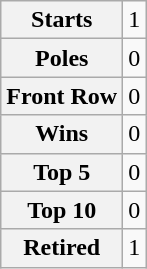<table class="wikitable" style="text-align:center">
<tr>
<th>Starts</th>
<td>1</td>
</tr>
<tr>
<th>Poles</th>
<td>0</td>
</tr>
<tr>
<th>Front Row</th>
<td>0</td>
</tr>
<tr>
<th>Wins</th>
<td>0</td>
</tr>
<tr>
<th>Top 5</th>
<td>0</td>
</tr>
<tr>
<th>Top 10</th>
<td>0</td>
</tr>
<tr>
<th>Retired</th>
<td>1</td>
</tr>
</table>
